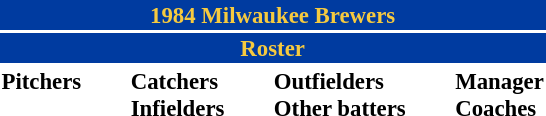<table class="toccolours" style="font-size: 95%;">
<tr>
<th colspan="10" style="background-color: #003BA0; color: #F6CA3F; text-align: center;">1984 Milwaukee Brewers</th>
</tr>
<tr>
<td colspan="10" style="background-color: #003BA0; color: #F6CA3F; text-align: center;"><strong>Roster</strong></td>
</tr>
<tr>
<td valign="top"><strong>Pitchers</strong><br>
















</td>
<td width="25px"></td>
<td valign="top"><strong>Catchers</strong><br>

<strong>Infielders</strong>







</td>
<td width="25px"></td>
<td valign="top"><strong>Outfielders</strong><br>






<strong>Other batters</strong>
</td>
<td width="25px"></td>
<td valign="top"><strong>Manager</strong><br> 
<strong>Coaches</strong>
 

 

</td>
</tr>
<tr>
</tr>
<tr>
</tr>
</table>
